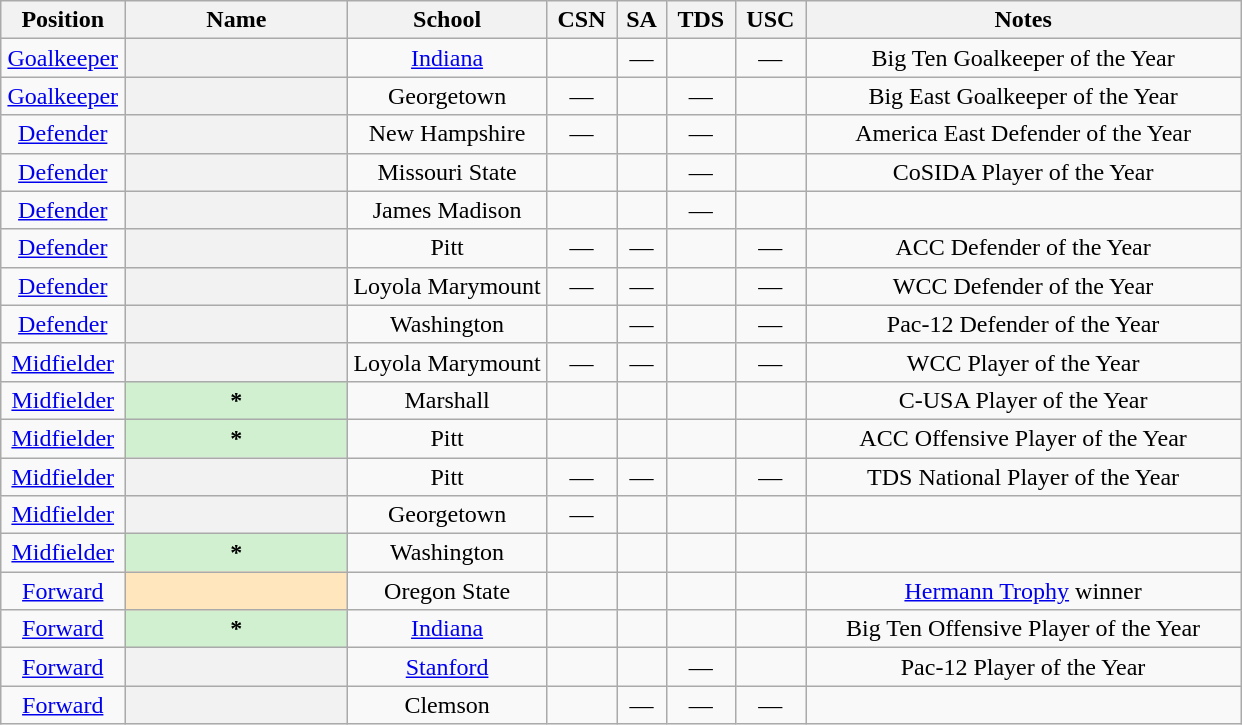<table class="wikitable sortable plainrowheaders" style="text-align:center">
<tr>
<th scope="col" style="width:10%;">Position</th>
<th scope="col" style="width:18%;">Name</th>
<th scope="col" style="width:16%;">School</th>
<th scope="col">CSN</th>
<th scope="col">SA</th>
<th scope="col">TDS</th>
<th scope="col">USC</th>
<th scope="col" class="unsortable">Notes</th>
</tr>
<tr>
<td><a href='#'>Goalkeeper</a></td>
<th scope="row" style="text-align:center"></th>
<td><a href='#'>Indiana</a></td>
<td></td>
<td>—</td>
<td></td>
<td>—</td>
<td>Big Ten Goalkeeper of the Year</td>
</tr>
<tr>
<td><a href='#'>Goalkeeper</a></td>
<th scope="row" style="text-align:center"></th>
<td>Georgetown</td>
<td>—</td>
<td></td>
<td>—</td>
<td></td>
<td>Big East Goalkeeper of the Year</td>
</tr>
<tr>
<td><a href='#'>Defender</a></td>
<th scope="row" style="text-align:center"></th>
<td>New Hampshire</td>
<td>—</td>
<td></td>
<td>—</td>
<td></td>
<td>America East Defender of the Year</td>
</tr>
<tr>
<td><a href='#'>Defender</a></td>
<th scope="row" style="text-align:center"></th>
<td>Missouri State</td>
<td></td>
<td></td>
<td>—</td>
<td></td>
<td>CoSIDA Player of the Year</td>
</tr>
<tr>
<td><a href='#'>Defender</a></td>
<th scope="row" style="text-align:center"></th>
<td>James Madison</td>
<td></td>
<td></td>
<td>—</td>
<td></td>
<td></td>
</tr>
<tr>
<td><a href='#'>Defender</a></td>
<th scope="row" style="text-align:center"></th>
<td>Pitt</td>
<td>—</td>
<td>—</td>
<td></td>
<td>—</td>
<td>ACC Defender of the Year</td>
</tr>
<tr>
<td><a href='#'>Defender</a></td>
<th scope="row" style="text-align:center"></th>
<td>Loyola Marymount</td>
<td>—</td>
<td>—</td>
<td></td>
<td>—</td>
<td>WCC Defender of the Year</td>
</tr>
<tr>
<td><a href='#'>Defender</a></td>
<th scope="row" style="text-align:center"></th>
<td>Washington</td>
<td></td>
<td>—</td>
<td></td>
<td>—</td>
<td>Pac-12 Defender of the Year</td>
</tr>
<tr>
<td><a href='#'>Midfielder</a></td>
<th scope="row" style="text-align:center"></th>
<td>Loyola Marymount</td>
<td>—</td>
<td>—</td>
<td></td>
<td>—</td>
<td>WCC Player of the Year</td>
</tr>
<tr>
<td><a href='#'>Midfielder</a></td>
<th scope="row" style="text-align:center; background:#d0f0d0;">*</th>
<td>Marshall</td>
<td></td>
<td></td>
<td></td>
<td></td>
<td>C-USA Player of the Year</td>
</tr>
<tr>
<td><a href='#'>Midfielder</a></td>
<th scope="row" style="text-align:center; background:#d0f0d0;">*</th>
<td>Pitt</td>
<td></td>
<td></td>
<td></td>
<td></td>
<td>ACC Offensive Player of the Year</td>
</tr>
<tr>
<td><a href='#'>Midfielder</a></td>
<th scope="row" style="text-align:center"></th>
<td>Pitt</td>
<td>—</td>
<td>—</td>
<td></td>
<td>—</td>
<td>TDS National Player of the Year</td>
</tr>
<tr>
<td><a href='#'>Midfielder</a></td>
<th scope="row" style="text-align:center"></th>
<td>Georgetown</td>
<td>—</td>
<td></td>
<td></td>
<td></td>
<td></td>
</tr>
<tr>
<td><a href='#'>Midfielder</a></td>
<th scope="row" style="text-align:center; background:#d0f0d0;">*</th>
<td>Washington</td>
<td></td>
<td></td>
<td></td>
<td></td>
<td></td>
</tr>
<tr>
<td><a href='#'>Forward</a></td>
<td scope="row" style="text-align:center; background:#ffe6bd"></td>
<td>Oregon State</td>
<td></td>
<td></td>
<td></td>
<td></td>
<td><a href='#'>Hermann Trophy</a> winner</td>
</tr>
<tr>
<td><a href='#'>Forward</a></td>
<th scope="row" style="text-align:center; background:#d0f0d0;">*</th>
<td><a href='#'>Indiana</a></td>
<td></td>
<td></td>
<td></td>
<td></td>
<td>Big Ten Offensive Player of the Year</td>
</tr>
<tr>
<td><a href='#'>Forward</a></td>
<th scope="row" style="text-align:center"></th>
<td><a href='#'>Stanford</a></td>
<td></td>
<td></td>
<td>—</td>
<td></td>
<td>Pac-12 Player of the Year</td>
</tr>
<tr>
<td><a href='#'>Forward</a></td>
<th scope="row" style="text-align:center"></th>
<td>Clemson</td>
<td></td>
<td>—</td>
<td>—</td>
<td>—</td>
<td></td>
</tr>
</table>
